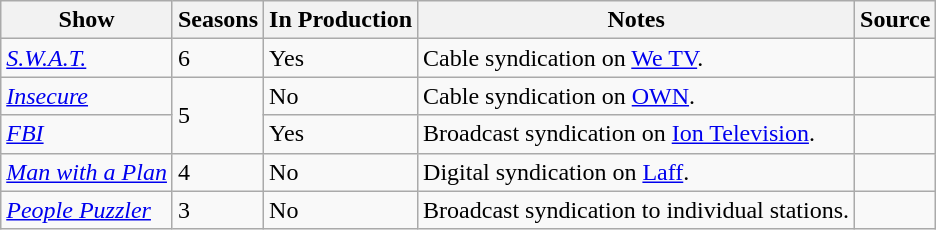<table class="wikitable">
<tr>
<th>Show</th>
<th>Seasons</th>
<th>In Production</th>
<th>Notes</th>
<th>Source</th>
</tr>
<tr>
<td><em><a href='#'>S.W.A.T.</a></em></td>
<td>6</td>
<td>Yes</td>
<td>Cable syndication on <a href='#'>We TV</a>.</td>
<td></td>
</tr>
<tr>
<td><em><a href='#'>Insecure</a></em></td>
<td rowspan=2>5</td>
<td>No</td>
<td>Cable syndication on <a href='#'>OWN</a>.</td>
<td></td>
</tr>
<tr>
<td><em><a href='#'>FBI</a></em></td>
<td>Yes</td>
<td>Broadcast syndication on <a href='#'>Ion Television</a>.</td>
<td></td>
</tr>
<tr>
<td><em><a href='#'>Man with a Plan</a></em></td>
<td>4</td>
<td>No</td>
<td>Digital syndication on <a href='#'>Laff</a>.</td>
<td></td>
</tr>
<tr>
<td><em><a href='#'>People Puzzler</a></em></td>
<td>3</td>
<td>No</td>
<td>Broadcast syndication to individual stations.</td>
<td></td>
</tr>
</table>
